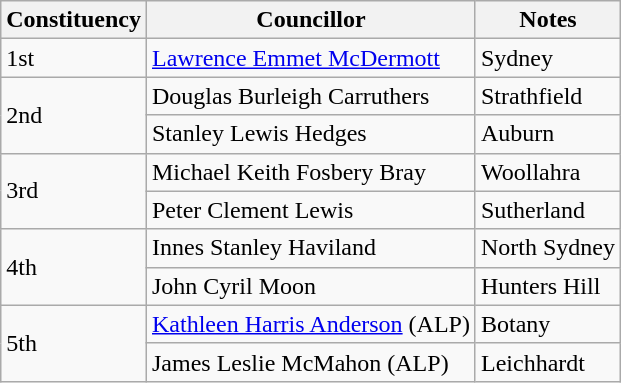<table class="wikitable">
<tr>
<th>Constituency</th>
<th>Councillor</th>
<th>Notes</th>
</tr>
<tr>
<td>1st</td>
<td><a href='#'>Lawrence Emmet McDermott</a></td>
<td>Sydney</td>
</tr>
<tr>
<td rowspan="2">2nd</td>
<td>Douglas Burleigh Carruthers</td>
<td>Strathfield</td>
</tr>
<tr>
<td>Stanley Lewis Hedges</td>
<td>Auburn</td>
</tr>
<tr>
<td rowspan="2">3rd</td>
<td>Michael Keith Fosbery Bray</td>
<td>Woollahra</td>
</tr>
<tr>
<td>Peter Clement Lewis</td>
<td>Sutherland</td>
</tr>
<tr>
<td rowspan="2">4th</td>
<td>Innes Stanley Haviland</td>
<td>North Sydney</td>
</tr>
<tr>
<td>John Cyril Moon</td>
<td>Hunters Hill</td>
</tr>
<tr>
<td rowspan="2">5th</td>
<td><a href='#'>Kathleen Harris Anderson</a> (ALP)</td>
<td>Botany</td>
</tr>
<tr>
<td>James Leslie McMahon (ALP)</td>
<td>Leichhardt</td>
</tr>
</table>
